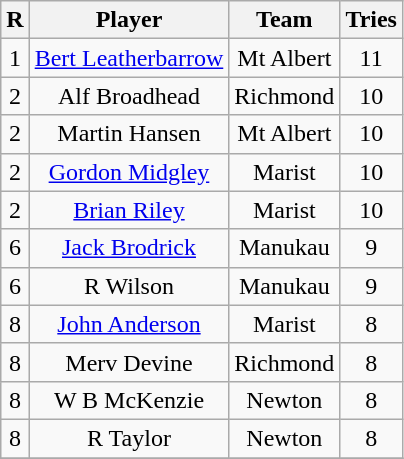<table class="wikitable sortable" style="text-align: center;">
<tr>
<th>R</th>
<th>Player</th>
<th>Team</th>
<th>Tries</th>
</tr>
<tr>
<td>1</td>
<td><a href='#'>Bert Leatherbarrow</a></td>
<td>Mt Albert</td>
<td>11</td>
</tr>
<tr>
<td>2</td>
<td>Alf Broadhead</td>
<td>Richmond</td>
<td>10</td>
</tr>
<tr>
<td>2</td>
<td>Martin Hansen</td>
<td>Mt Albert</td>
<td>10</td>
</tr>
<tr>
<td>2</td>
<td><a href='#'>Gordon Midgley</a></td>
<td>Marist</td>
<td>10</td>
</tr>
<tr>
<td>2</td>
<td><a href='#'>Brian Riley</a></td>
<td>Marist</td>
<td>10</td>
</tr>
<tr>
<td>6</td>
<td><a href='#'>Jack Brodrick</a></td>
<td>Manukau</td>
<td>9</td>
</tr>
<tr>
<td>6</td>
<td>R Wilson</td>
<td>Manukau</td>
<td>9</td>
</tr>
<tr>
<td>8</td>
<td><a href='#'>John Anderson</a></td>
<td>Marist</td>
<td>8</td>
</tr>
<tr>
<td>8</td>
<td>Merv Devine</td>
<td>Richmond</td>
<td>8</td>
</tr>
<tr>
<td>8</td>
<td>W B McKenzie</td>
<td>Newton</td>
<td>8</td>
</tr>
<tr>
<td>8</td>
<td>R Taylor</td>
<td>Newton</td>
<td>8</td>
</tr>
<tr>
</tr>
</table>
